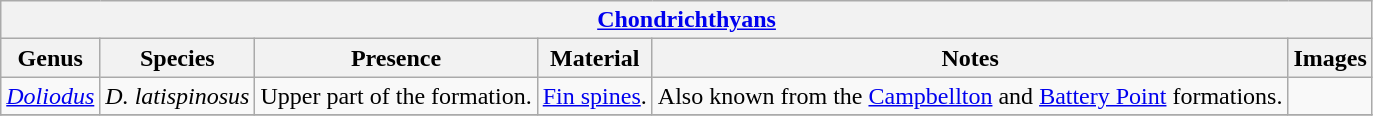<table class="wikitable" align="center">
<tr>
<th colspan="6" align="center"><strong><a href='#'>Chondrichthyans</a></strong></th>
</tr>
<tr>
<th>Genus</th>
<th>Species</th>
<th>Presence</th>
<th><strong>Material</strong></th>
<th>Notes</th>
<th>Images</th>
</tr>
<tr>
<td><em><a href='#'>Doliodus</a></em></td>
<td><em>D. latispinosus</em></td>
<td>Upper part of the formation.</td>
<td><a href='#'>Fin spines</a>.</td>
<td>Also known from the <a href='#'>Campbellton</a> and <a href='#'>Battery Point</a> formations.</td>
<td></td>
</tr>
<tr>
</tr>
</table>
